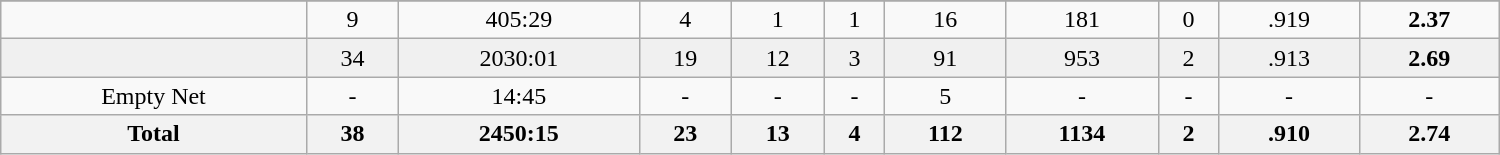<table class="wikitable sortable" width ="1000">
<tr align="center">
</tr>
<tr align="center" bgcolor="">
<td></td>
<td>9</td>
<td>405:29</td>
<td>4</td>
<td>1</td>
<td>1</td>
<td>16</td>
<td>181</td>
<td>0</td>
<td>.919</td>
<td><strong>2.37</strong></td>
</tr>
<tr align="center" bgcolor="f0f0f0">
<td></td>
<td>34</td>
<td>2030:01</td>
<td>19</td>
<td>12</td>
<td>3</td>
<td>91</td>
<td>953</td>
<td>2</td>
<td>.913</td>
<td><strong>2.69</strong></td>
</tr>
<tr align="center" bgcolor="">
<td>Empty Net</td>
<td>-</td>
<td>14:45</td>
<td>-</td>
<td>-</td>
<td>-</td>
<td>5</td>
<td>-</td>
<td>-</td>
<td>-</td>
<td>-</td>
</tr>
<tr>
<th>Total</th>
<th>38</th>
<th>2450:15</th>
<th>23</th>
<th>13</th>
<th>4</th>
<th>112</th>
<th>1134</th>
<th>2</th>
<th>.910</th>
<th>2.74</th>
</tr>
</table>
